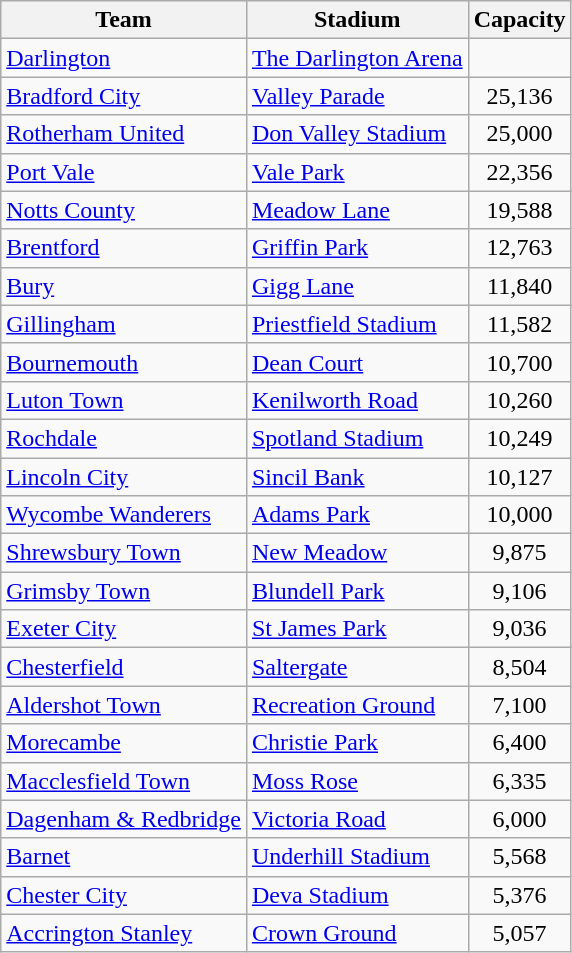<table class="wikitable sortable">
<tr>
<th>Team</th>
<th>Stadium</th>
<th>Capacity</th>
</tr>
<tr>
<td><a href='#'>Darlington</a></td>
<td><a href='#'>The Darlington Arena</a></td>
<td style="text-align:center;"></td>
</tr>
<tr>
<td><a href='#'>Bradford City</a></td>
<td><a href='#'>Valley Parade</a></td>
<td style="text-align:center;">25,136</td>
</tr>
<tr>
<td><a href='#'>Rotherham United</a></td>
<td><a href='#'>Don Valley Stadium</a></td>
<td style="text-align:center;">25,000</td>
</tr>
<tr>
<td><a href='#'>Port Vale</a></td>
<td><a href='#'>Vale Park</a></td>
<td style="text-align:center;">22,356</td>
</tr>
<tr>
<td><a href='#'>Notts County</a></td>
<td><a href='#'>Meadow Lane</a></td>
<td style="text-align:center;">19,588</td>
</tr>
<tr>
<td><a href='#'>Brentford</a></td>
<td><a href='#'>Griffin Park</a></td>
<td style="text-align:center;">12,763</td>
</tr>
<tr>
<td><a href='#'>Bury</a></td>
<td><a href='#'>Gigg Lane</a></td>
<td style="text-align:center;">11,840</td>
</tr>
<tr>
<td><a href='#'>Gillingham</a></td>
<td><a href='#'>Priestfield Stadium</a></td>
<td style="text-align:center;">11,582</td>
</tr>
<tr>
<td><a href='#'>Bournemouth</a></td>
<td><a href='#'>Dean Court</a></td>
<td style="text-align:center;">10,700</td>
</tr>
<tr>
<td><a href='#'>Luton Town</a></td>
<td><a href='#'>Kenilworth Road</a></td>
<td style="text-align:center;">10,260</td>
</tr>
<tr>
<td><a href='#'>Rochdale</a></td>
<td><a href='#'>Spotland Stadium</a></td>
<td style="text-align:center;">10,249</td>
</tr>
<tr>
<td><a href='#'>Lincoln City</a></td>
<td><a href='#'>Sincil Bank</a></td>
<td style="text-align:center;">10,127</td>
</tr>
<tr>
<td><a href='#'>Wycombe Wanderers</a></td>
<td><a href='#'>Adams Park</a></td>
<td style="text-align:center;">10,000</td>
</tr>
<tr>
<td><a href='#'>Shrewsbury Town</a></td>
<td><a href='#'>New Meadow</a></td>
<td style="text-align:center;">9,875</td>
</tr>
<tr>
<td><a href='#'>Grimsby Town</a></td>
<td><a href='#'>Blundell Park</a></td>
<td style="text-align:center;">9,106</td>
</tr>
<tr>
<td><a href='#'>Exeter City</a></td>
<td><a href='#'>St James Park</a></td>
<td style="text-align:center;">9,036</td>
</tr>
<tr>
<td><a href='#'>Chesterfield</a></td>
<td><a href='#'>Saltergate</a></td>
<td style="text-align:center;">8,504</td>
</tr>
<tr>
<td><a href='#'>Aldershot Town</a></td>
<td><a href='#'>Recreation Ground</a></td>
<td style="text-align:center;">7,100</td>
</tr>
<tr>
<td><a href='#'>Morecambe</a></td>
<td><a href='#'>Christie Park</a></td>
<td style="text-align:center;">6,400</td>
</tr>
<tr>
<td><a href='#'>Macclesfield Town</a></td>
<td><a href='#'>Moss Rose</a></td>
<td style="text-align:center;">6,335</td>
</tr>
<tr>
<td><a href='#'>Dagenham & Redbridge</a></td>
<td><a href='#'>Victoria Road</a></td>
<td style="text-align:center;">6,000</td>
</tr>
<tr>
<td><a href='#'>Barnet</a></td>
<td><a href='#'>Underhill Stadium</a></td>
<td style="text-align:center;">5,568</td>
</tr>
<tr>
<td><a href='#'>Chester City</a></td>
<td><a href='#'>Deva Stadium</a></td>
<td style="text-align:center;">5,376</td>
</tr>
<tr>
<td><a href='#'>Accrington Stanley</a></td>
<td><a href='#'>Crown Ground</a></td>
<td style="text-align:center;">5,057</td>
</tr>
</table>
